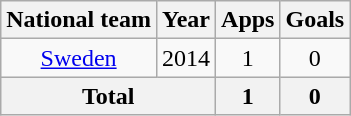<table class="wikitable" style="text-align: center;">
<tr>
<th>National team</th>
<th>Year</th>
<th>Apps</th>
<th>Goals</th>
</tr>
<tr>
<td><a href='#'>Sweden</a></td>
<td>2014</td>
<td>1</td>
<td>0</td>
</tr>
<tr>
<th colspan="2">Total</th>
<th>1</th>
<th>0</th>
</tr>
</table>
